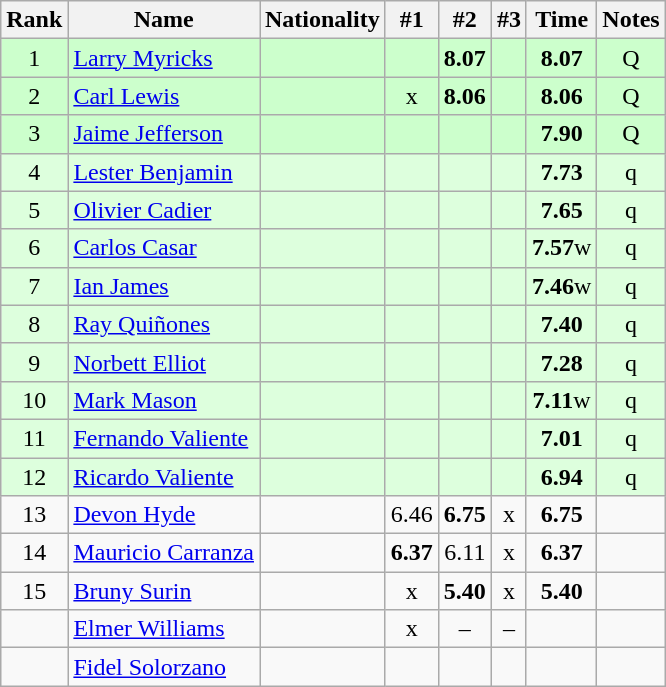<table class="wikitable sortable" style="text-align:center">
<tr>
<th>Rank</th>
<th>Name</th>
<th>Nationality</th>
<th>#1</th>
<th>#2</th>
<th>#3</th>
<th>Time</th>
<th>Notes</th>
</tr>
<tr bgcolor=ccffcc>
<td>1</td>
<td align=left><a href='#'>Larry Myricks</a></td>
<td align=left></td>
<td></td>
<td><strong>8.07</strong></td>
<td></td>
<td><strong>8.07</strong></td>
<td>Q</td>
</tr>
<tr bgcolor=ccffcc>
<td>2</td>
<td align=left><a href='#'>Carl Lewis</a></td>
<td align=left></td>
<td>x</td>
<td><strong>8.06</strong></td>
<td></td>
<td><strong>8.06</strong></td>
<td>Q</td>
</tr>
<tr bgcolor=ccffcc>
<td>3</td>
<td align=left><a href='#'>Jaime Jefferson</a></td>
<td align=left></td>
<td></td>
<td></td>
<td></td>
<td><strong>7.90</strong></td>
<td>Q</td>
</tr>
<tr bgcolor=ddffdd>
<td>4</td>
<td align=left><a href='#'>Lester Benjamin</a></td>
<td align=left></td>
<td></td>
<td></td>
<td></td>
<td><strong>7.73</strong></td>
<td>q</td>
</tr>
<tr bgcolor=ddffdd>
<td>5</td>
<td align=left><a href='#'>Olivier Cadier</a></td>
<td align=left></td>
<td></td>
<td></td>
<td></td>
<td><strong>7.65</strong></td>
<td>q</td>
</tr>
<tr bgcolor=ddffdd>
<td>6</td>
<td align=left><a href='#'>Carlos Casar</a></td>
<td align=left></td>
<td></td>
<td></td>
<td></td>
<td><strong>7.57</strong>w</td>
<td>q</td>
</tr>
<tr bgcolor=ddffdd>
<td>7</td>
<td align=left><a href='#'>Ian James</a></td>
<td align=left></td>
<td></td>
<td></td>
<td></td>
<td><strong>7.46</strong>w</td>
<td>q</td>
</tr>
<tr bgcolor=ddffdd>
<td>8</td>
<td align=left><a href='#'>Ray Quiñones</a></td>
<td align=left></td>
<td></td>
<td></td>
<td></td>
<td><strong>7.40</strong></td>
<td>q</td>
</tr>
<tr bgcolor=ddffdd>
<td>9</td>
<td align=left><a href='#'>Norbett Elliot</a></td>
<td align=left></td>
<td></td>
<td></td>
<td></td>
<td><strong>7.28</strong></td>
<td>q</td>
</tr>
<tr bgcolor=ddffdd>
<td>10</td>
<td align=left><a href='#'>Mark Mason</a></td>
<td align=left></td>
<td></td>
<td></td>
<td></td>
<td><strong>7.11</strong>w</td>
<td>q</td>
</tr>
<tr bgcolor=ddffdd>
<td>11</td>
<td align=left><a href='#'>Fernando Valiente</a></td>
<td align=left></td>
<td></td>
<td></td>
<td></td>
<td><strong>7.01</strong></td>
<td>q</td>
</tr>
<tr bgcolor=ddffdd>
<td>12</td>
<td align=left><a href='#'>Ricardo Valiente</a></td>
<td align=left></td>
<td></td>
<td></td>
<td></td>
<td><strong>6.94</strong></td>
<td>q</td>
</tr>
<tr>
<td>13</td>
<td align=left><a href='#'>Devon Hyde</a></td>
<td align=left></td>
<td>6.46</td>
<td><strong>6.75</strong></td>
<td>x</td>
<td><strong>6.75</strong></td>
<td></td>
</tr>
<tr>
<td>14</td>
<td align=left><a href='#'>Mauricio Carranza</a></td>
<td align=left></td>
<td><strong>6.37</strong></td>
<td>6.11</td>
<td>x</td>
<td><strong>6.37</strong></td>
<td></td>
</tr>
<tr>
<td>15</td>
<td align=left><a href='#'>Bruny Surin</a></td>
<td align=left></td>
<td>x</td>
<td><strong>5.40</strong></td>
<td>x</td>
<td><strong>5.40</strong></td>
<td></td>
</tr>
<tr>
<td></td>
<td align=left><a href='#'>Elmer Williams</a></td>
<td align=left></td>
<td>x</td>
<td>–</td>
<td>–</td>
<td><strong></strong></td>
<td></td>
</tr>
<tr>
<td></td>
<td align=left><a href='#'>Fidel Solorzano</a></td>
<td align=left></td>
<td></td>
<td></td>
<td></td>
<td><strong></strong></td>
<td></td>
</tr>
</table>
